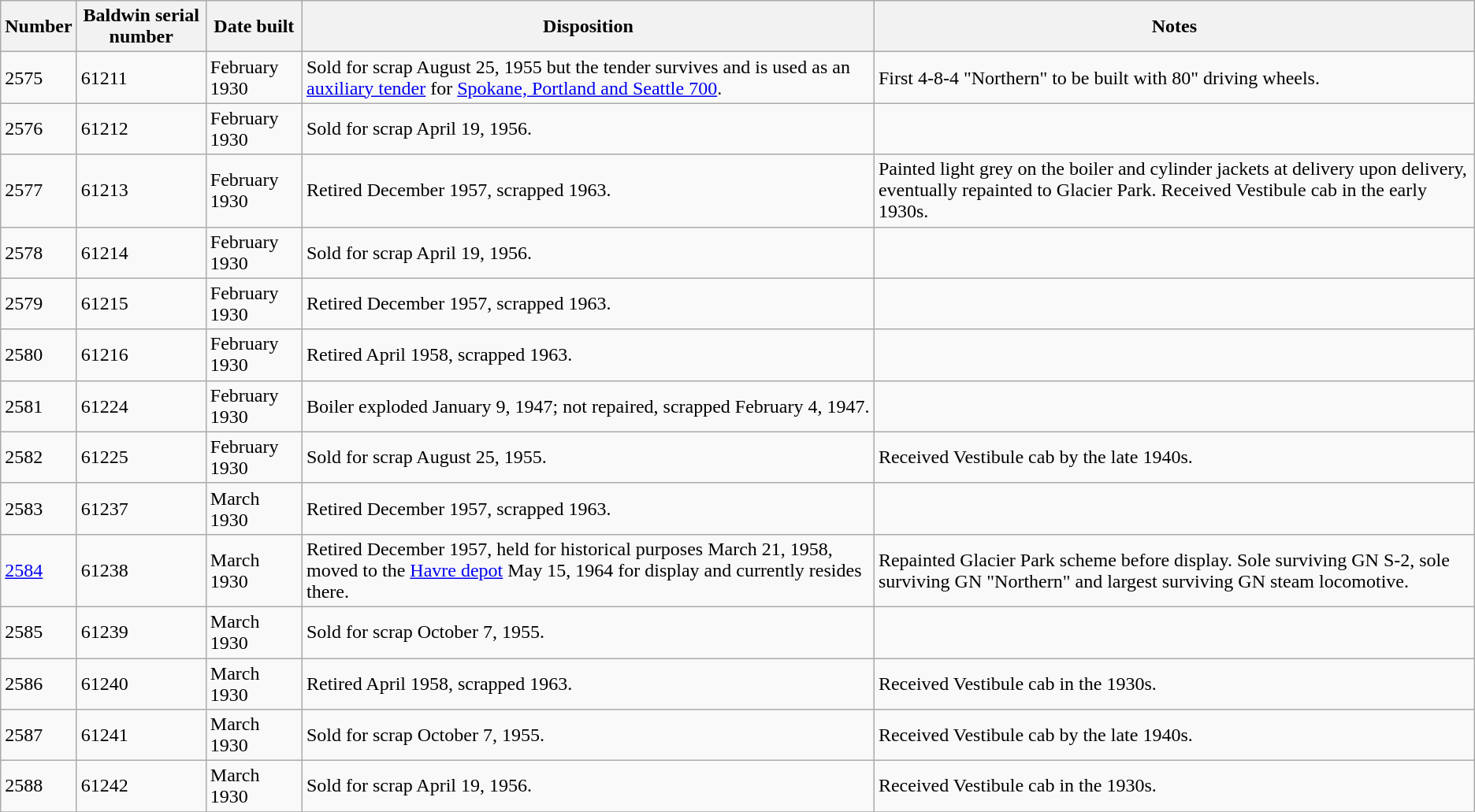<table class="wikitable">
<tr>
<th>Number</th>
<th>Baldwin serial number</th>
<th>Date built</th>
<th>Disposition</th>
<th>Notes</th>
</tr>
<tr>
<td>2575</td>
<td>61211</td>
<td>February 1930</td>
<td>Sold for scrap August 25, 1955 but the tender survives and is used as an <a href='#'>auxiliary tender</a> for <a href='#'>Spokane, Portland and Seattle 700</a>.</td>
<td>First 4-8-4 "Northern" to be built with 80" driving wheels.</td>
</tr>
<tr>
<td>2576</td>
<td>61212</td>
<td>February 1930</td>
<td>Sold for scrap April 19, 1956.</td>
<td></td>
</tr>
<tr>
<td>2577</td>
<td>61213</td>
<td>February 1930</td>
<td>Retired December 1957, scrapped 1963.</td>
<td>Painted light grey on the boiler and cylinder jackets at delivery upon delivery, eventually repainted to Glacier Park. Received Vestibule cab in the early 1930s.</td>
</tr>
<tr>
<td>2578</td>
<td>61214</td>
<td>February 1930</td>
<td>Sold for scrap April 19, 1956.</td>
<td></td>
</tr>
<tr>
<td>2579</td>
<td>61215</td>
<td>February 1930</td>
<td>Retired December 1957, scrapped 1963.</td>
<td></td>
</tr>
<tr>
<td>2580</td>
<td>61216</td>
<td>February 1930</td>
<td>Retired April 1958, scrapped 1963.</td>
<td></td>
</tr>
<tr>
<td>2581</td>
<td>61224</td>
<td>February 1930</td>
<td>Boiler exploded January 9, 1947; not repaired, scrapped February 4, 1947.</td>
<td></td>
</tr>
<tr>
<td>2582</td>
<td>61225</td>
<td>February 1930</td>
<td>Sold for scrap August 25, 1955.</td>
<td>Received Vestibule cab by the late 1940s.</td>
</tr>
<tr>
<td>2583</td>
<td>61237</td>
<td>March 1930</td>
<td>Retired December 1957, scrapped 1963.</td>
<td></td>
</tr>
<tr>
<td><a href='#'>2584</a></td>
<td>61238</td>
<td>March 1930</td>
<td>Retired December 1957, held for historical purposes March 21, 1958, moved to the <a href='#'>Havre depot</a> May 15, 1964 for display and currently resides there.</td>
<td>Repainted Glacier Park scheme before display. Sole surviving GN S-2, sole surviving GN "Northern" and largest surviving GN steam locomotive.</td>
</tr>
<tr>
<td>2585</td>
<td>61239</td>
<td>March 1930</td>
<td>Sold for scrap October 7, 1955.</td>
<td></td>
</tr>
<tr>
<td>2586</td>
<td>61240</td>
<td>March 1930</td>
<td>Retired April 1958, scrapped 1963.</td>
<td>Received Vestibule cab in the 1930s.</td>
</tr>
<tr>
<td>2587</td>
<td>61241</td>
<td>March 1930</td>
<td>Sold for scrap October 7, 1955.</td>
<td>Received Vestibule cab by the late 1940s.</td>
</tr>
<tr>
<td>2588</td>
<td>61242</td>
<td>March 1930</td>
<td>Sold for scrap April 19, 1956.</td>
<td>Received Vestibule cab in the 1930s.</td>
</tr>
<tr>
</tr>
</table>
